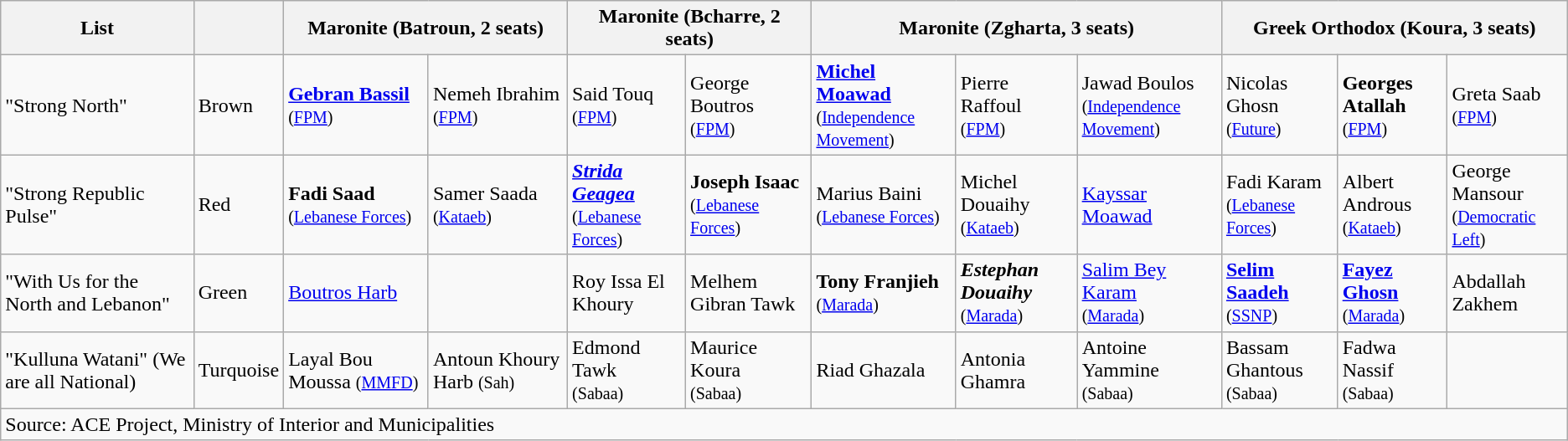<table class=wikitable style=text-align:left>
<tr>
<th>List</th>
<th></th>
<th colspan=2>Maronite (Batroun, 2 seats)</th>
<th colspan=2>Maronite (Bcharre, 2 seats)</th>
<th colspan=3>Maronite (Zgharta, 3 seats)</th>
<th colspan=3>Greek Orthodox (Koura, 3 seats)</th>
</tr>
<tr>
<td align="left">"Strong North"</td>
<td>Brown</td>
<td><strong><a href='#'>Gebran Bassil</a></strong><br><small>(<a href='#'>FPM</a>)</small></td>
<td>Nemeh Ibrahim<br><small>(<a href='#'>FPM</a>)</small></td>
<td>Said Touq<br><small>(<a href='#'>FPM</a>)</small></td>
<td>George Boutros<br><small>(<a href='#'>FPM</a>)</small></td>
<td><strong><a href='#'>Michel Moawad</a></strong><br><small>(<a href='#'>Independence Movement</a>)</small></td>
<td>Pierre Raffoul<br><small>(<a href='#'>FPM</a>)</small></td>
<td>Jawad Boulos<br><small>(<a href='#'>Independence Movement</a>)</small></td>
<td>Nicolas Ghosn<br><small>(<a href='#'>Future</a>)</small></td>
<td><strong>Georges Atallah</strong><br><small>(<a href='#'>FPM</a>)</small></td>
<td>Greta Saab<br><small>(<a href='#'>FPM</a>)</small></td>
</tr>
<tr>
<td align="left">"Strong Republic Pulse"</td>
<td>Red</td>
<td><strong>Fadi Saad</strong><br><small>(<a href='#'>Lebanese Forces</a>)</small></td>
<td>Samer Saada<br><small>(<a href='#'>Kataeb</a>)</small></td>
<td><strong><em><a href='#'>Strida Geagea</a></em></strong><br><small>(<a href='#'>Lebanese Forces</a>)</small></td>
<td><strong>Joseph Isaac</strong><br><small>(<a href='#'>Lebanese Forces</a>)</small></td>
<td>Marius Baini<br><small>(<a href='#'>Lebanese Forces</a>)</small></td>
<td>Michel Douaihy<br><small>(<a href='#'>Kataeb</a>)</small></td>
<td><a href='#'>Kayssar Moawad</a></td>
<td>Fadi Karam<br><small>(<a href='#'>Lebanese Forces</a>)</small></td>
<td>Albert Androus<br><small>(<a href='#'>Kataeb</a>)</small></td>
<td>George Mansour<br><small>(<a href='#'>Democratic Left</a>)</small></td>
</tr>
<tr>
<td align="left">"With Us for the North and Lebanon"</td>
<td>Green</td>
<td><a href='#'>Boutros Harb</a></td>
<td></td>
<td>Roy Issa El Khoury</td>
<td>Melhem Gibran Tawk</td>
<td><strong>Tony Franjieh</strong><br><small>(<a href='#'>Marada</a>)</small></td>
<td><strong><em>Estephan Douaihy</em></strong><br><small>(<a href='#'>Marada</a>)</small></td>
<td><a href='#'>Salim Bey Karam</a><br><small>(<a href='#'>Marada</a>)</small></td>
<td><strong><a href='#'>Selim Saadeh</a></strong><br><small>(<a href='#'>SSNP</a>)</small></td>
<td><strong><a href='#'>Fayez Ghosn</a></strong><br><small>(<a href='#'>Marada</a>)</small></td>
<td>Abdallah Zakhem</td>
</tr>
<tr>
<td align="left">"Kulluna Watani" (We are all National)</td>
<td>Turquoise</td>
<td>Layal Bou Moussa <small>(<a href='#'>MMFD</a>)</small></td>
<td>Antoun Khoury Harb <small>(Sah)</small></td>
<td>Edmond Tawk<br><small>(Sabaa)</small></td>
<td>Maurice Koura<br><small>(Sabaa)</small></td>
<td>Riad Ghazala</td>
<td>Antonia Ghamra</td>
<td>Antoine Yammine<br><small>(Sabaa)</small></td>
<td>Bassam Ghantous<br><small>(Sabaa)</small></td>
<td>Fadwa Nassif<br><small>(Sabaa)</small></td>
<td></td>
</tr>
<tr>
<td colspan="12" style="text-align:left;">Source: ACE Project, Ministry of Interior and Municipalities</td>
</tr>
</table>
